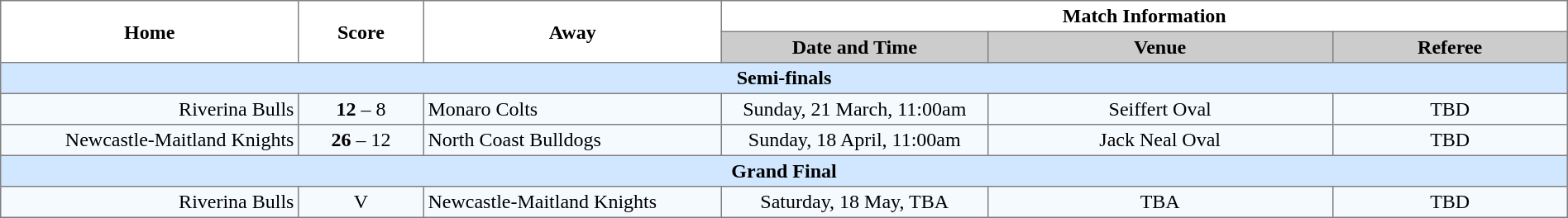<table border="1" cellpadding="3" cellspacing="0" width="100%" style="border-collapse:collapse;  text-align:center;">
<tr>
<th rowspan="2" width="19%">Home</th>
<th rowspan="2" width="8%">Score</th>
<th rowspan="2" width="19%">Away</th>
<th colspan="3">Match Information</th>
</tr>
<tr bgcolor="#CCCCCC">
<th width="17%">Date and Time</th>
<th width="22%">Venue</th>
<th width="50%">Referee</th>
</tr>
<tr style="background:#d0e7ff;">
<td colspan="6"><strong>Semi-finals</strong></td>
</tr>
<tr style="text-align:center; background:#f5faff;">
<td align="right">Riverina Bulls </td>
<td><strong>12</strong> – 8</td>
<td align="left"> Monaro Colts</td>
<td>Sunday, 21 March, 11:00am</td>
<td>Seiffert Oval</td>
<td>TBD</td>
</tr>
<tr style="text-align:center; background:#f5faff;">
<td align="right">Newcastle-Maitland Knights </td>
<td><strong>26</strong> – 12</td>
<td align="left"> North Coast Bulldogs</td>
<td>Sunday, 18 April, 11:00am</td>
<td>Jack Neal Oval</td>
<td>TBD</td>
</tr>
<tr style="background:#d0e7ff;">
<td colspan="6"><strong>Grand Final</strong></td>
</tr>
<tr style="text-align:center; background:#f5faff;">
<td align="right">Riverina Bulls </td>
<td>V</td>
<td align="left"> Newcastle-Maitland Knights</td>
<td>Saturday, 18 May, TBA</td>
<td>TBA</td>
<td>TBD</td>
</tr>
</table>
